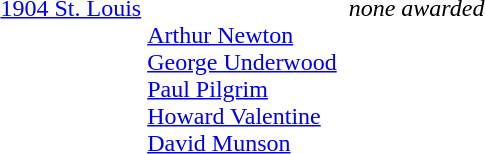<table>
<tr valign="top">
<td><a href='#'>1904 St. Louis</a><br></td>
<td><br><a href='#'>Arthur Newton</a><br><a href='#'>George Underwood</a><br><a href='#'>Paul Pilgrim</a><br><a href='#'>Howard Valentine</a><br><a href='#'>David Munson</a></td>
<td><br><br><br><br><br></td>
<td><em>none awarded</em></td>
</tr>
</table>
